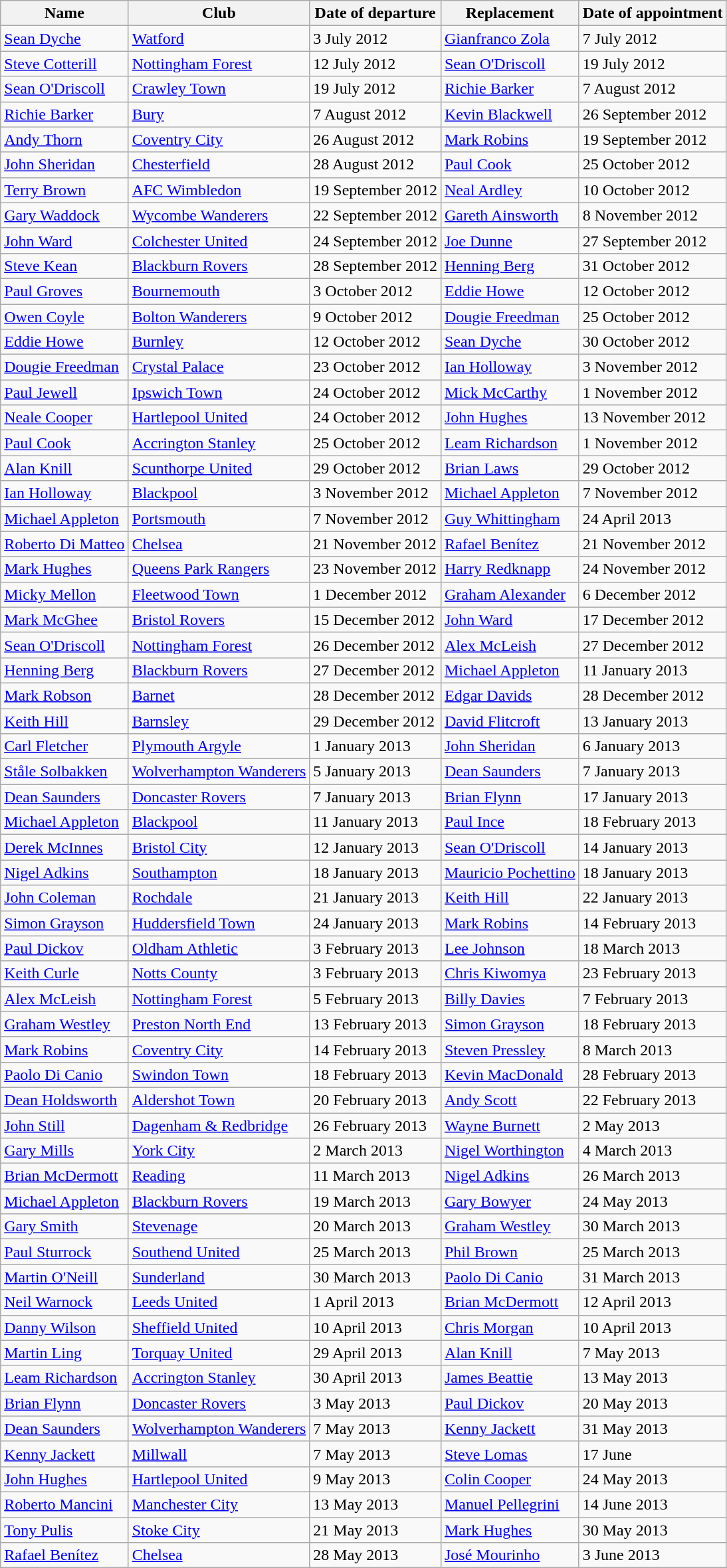<table class="wikitable">
<tr>
<th>Name</th>
<th>Club</th>
<th>Date of departure</th>
<th>Replacement</th>
<th>Date of appointment</th>
</tr>
<tr>
<td><a href='#'>Sean Dyche</a></td>
<td><a href='#'>Watford</a></td>
<td>3 July 2012</td>
<td><a href='#'>Gianfranco Zola</a></td>
<td>7 July 2012</td>
</tr>
<tr>
<td><a href='#'>Steve Cotterill</a></td>
<td><a href='#'>Nottingham Forest</a></td>
<td>12 July 2012</td>
<td><a href='#'>Sean O'Driscoll</a></td>
<td>19 July 2012</td>
</tr>
<tr>
<td><a href='#'>Sean O'Driscoll</a></td>
<td><a href='#'>Crawley Town</a></td>
<td>19 July 2012</td>
<td><a href='#'>Richie Barker</a></td>
<td>7 August 2012</td>
</tr>
<tr>
<td><a href='#'>Richie Barker</a></td>
<td><a href='#'>Bury</a></td>
<td>7 August 2012</td>
<td><a href='#'>Kevin Blackwell</a></td>
<td>26 September 2012</td>
</tr>
<tr>
<td><a href='#'>Andy Thorn</a></td>
<td><a href='#'>Coventry City</a></td>
<td>26 August 2012</td>
<td><a href='#'>Mark Robins</a></td>
<td>19 September 2012</td>
</tr>
<tr>
<td><a href='#'>John Sheridan</a></td>
<td><a href='#'>Chesterfield</a></td>
<td>28 August 2012</td>
<td><a href='#'>Paul Cook</a></td>
<td>25 October 2012</td>
</tr>
<tr>
<td><a href='#'>Terry Brown</a></td>
<td><a href='#'>AFC Wimbledon</a></td>
<td>19 September 2012</td>
<td><a href='#'>Neal Ardley</a></td>
<td>10 October 2012</td>
</tr>
<tr>
<td><a href='#'>Gary Waddock</a></td>
<td><a href='#'>Wycombe Wanderers</a></td>
<td>22 September 2012</td>
<td><a href='#'>Gareth Ainsworth</a></td>
<td>8 November 2012</td>
</tr>
<tr>
<td><a href='#'>John Ward</a></td>
<td><a href='#'>Colchester United</a></td>
<td>24 September 2012</td>
<td><a href='#'>Joe Dunne</a></td>
<td>27 September 2012</td>
</tr>
<tr>
<td><a href='#'>Steve Kean</a></td>
<td><a href='#'>Blackburn Rovers</a></td>
<td>28 September 2012</td>
<td><a href='#'>Henning Berg</a></td>
<td>31 October 2012</td>
</tr>
<tr>
<td><a href='#'>Paul Groves</a></td>
<td><a href='#'>Bournemouth</a></td>
<td>3 October 2012</td>
<td><a href='#'>Eddie Howe</a></td>
<td>12 October 2012</td>
</tr>
<tr>
<td><a href='#'>Owen Coyle</a></td>
<td><a href='#'>Bolton Wanderers</a></td>
<td>9 October 2012</td>
<td><a href='#'>Dougie Freedman</a></td>
<td>25 October 2012</td>
</tr>
<tr>
<td><a href='#'>Eddie Howe</a></td>
<td><a href='#'>Burnley</a></td>
<td>12 October 2012</td>
<td><a href='#'>Sean Dyche</a></td>
<td>30 October 2012</td>
</tr>
<tr>
<td><a href='#'>Dougie Freedman</a></td>
<td><a href='#'>Crystal Palace</a></td>
<td>23 October 2012</td>
<td><a href='#'>Ian Holloway</a></td>
<td>3 November 2012</td>
</tr>
<tr>
<td><a href='#'>Paul Jewell</a></td>
<td><a href='#'>Ipswich Town</a></td>
<td>24 October 2012</td>
<td><a href='#'>Mick McCarthy</a></td>
<td>1 November 2012</td>
</tr>
<tr>
<td><a href='#'>Neale Cooper</a></td>
<td><a href='#'>Hartlepool United</a></td>
<td>24 October 2012</td>
<td><a href='#'>John Hughes</a></td>
<td>13 November 2012</td>
</tr>
<tr>
<td><a href='#'>Paul Cook</a></td>
<td><a href='#'>Accrington Stanley</a></td>
<td>25 October 2012</td>
<td><a href='#'>Leam Richardson</a></td>
<td>1 November 2012</td>
</tr>
<tr>
<td><a href='#'>Alan Knill</a></td>
<td><a href='#'>Scunthorpe United</a></td>
<td>29 October 2012</td>
<td><a href='#'>Brian Laws</a></td>
<td>29 October 2012</td>
</tr>
<tr>
<td><a href='#'>Ian Holloway</a></td>
<td><a href='#'>Blackpool</a></td>
<td>3 November 2012</td>
<td><a href='#'>Michael Appleton</a></td>
<td>7 November 2012</td>
</tr>
<tr>
<td><a href='#'>Michael Appleton</a></td>
<td><a href='#'>Portsmouth</a></td>
<td>7 November 2012</td>
<td><a href='#'>Guy Whittingham</a></td>
<td>24 April 2013</td>
</tr>
<tr>
<td><a href='#'>Roberto Di Matteo</a></td>
<td><a href='#'>Chelsea</a></td>
<td>21 November 2012</td>
<td><a href='#'>Rafael Benítez</a></td>
<td>21 November 2012</td>
</tr>
<tr>
<td><a href='#'>Mark Hughes</a></td>
<td><a href='#'>Queens Park Rangers</a></td>
<td>23 November 2012</td>
<td><a href='#'>Harry Redknapp</a></td>
<td>24 November 2012</td>
</tr>
<tr>
<td><a href='#'>Micky Mellon</a></td>
<td><a href='#'>Fleetwood Town</a></td>
<td>1 December 2012</td>
<td><a href='#'>Graham Alexander</a></td>
<td>6 December 2012</td>
</tr>
<tr>
<td><a href='#'>Mark McGhee</a></td>
<td><a href='#'>Bristol Rovers</a></td>
<td>15 December 2012</td>
<td><a href='#'>John Ward</a></td>
<td>17 December 2012</td>
</tr>
<tr>
<td><a href='#'>Sean O'Driscoll</a></td>
<td><a href='#'>Nottingham Forest</a></td>
<td>26 December 2012</td>
<td><a href='#'>Alex McLeish</a></td>
<td>27 December 2012</td>
</tr>
<tr>
<td><a href='#'>Henning Berg</a></td>
<td><a href='#'>Blackburn Rovers</a></td>
<td>27 December 2012</td>
<td><a href='#'>Michael Appleton</a></td>
<td>11 January 2013</td>
</tr>
<tr>
<td><a href='#'>Mark Robson</a></td>
<td><a href='#'>Barnet</a></td>
<td>28 December 2012</td>
<td><a href='#'>Edgar Davids</a></td>
<td>28 December 2012</td>
</tr>
<tr>
<td><a href='#'>Keith Hill</a></td>
<td><a href='#'>Barnsley</a></td>
<td>29 December 2012</td>
<td><a href='#'>David Flitcroft</a></td>
<td>13 January 2013</td>
</tr>
<tr>
<td><a href='#'>Carl Fletcher</a></td>
<td><a href='#'>Plymouth Argyle</a></td>
<td>1 January 2013</td>
<td><a href='#'>John Sheridan</a></td>
<td>6 January 2013</td>
</tr>
<tr>
<td><a href='#'>Ståle Solbakken</a></td>
<td><a href='#'>Wolverhampton Wanderers</a></td>
<td>5 January 2013</td>
<td><a href='#'>Dean Saunders</a></td>
<td>7 January 2013</td>
</tr>
<tr>
<td><a href='#'>Dean Saunders</a></td>
<td><a href='#'>Doncaster Rovers</a></td>
<td>7 January 2013</td>
<td><a href='#'>Brian Flynn</a></td>
<td>17 January 2013</td>
</tr>
<tr>
<td><a href='#'>Michael Appleton</a></td>
<td><a href='#'>Blackpool</a></td>
<td>11 January 2013</td>
<td><a href='#'>Paul Ince</a></td>
<td>18 February 2013</td>
</tr>
<tr>
<td><a href='#'>Derek McInnes</a></td>
<td><a href='#'>Bristol City</a></td>
<td>12 January 2013</td>
<td><a href='#'>Sean O'Driscoll</a></td>
<td>14 January 2013</td>
</tr>
<tr>
<td><a href='#'>Nigel Adkins</a></td>
<td><a href='#'>Southampton</a></td>
<td>18 January 2013</td>
<td><a href='#'>Mauricio Pochettino</a></td>
<td>18 January 2013</td>
</tr>
<tr>
<td><a href='#'>John Coleman</a></td>
<td><a href='#'>Rochdale</a></td>
<td>21 January 2013</td>
<td><a href='#'>Keith Hill</a></td>
<td>22 January 2013</td>
</tr>
<tr>
<td><a href='#'>Simon Grayson</a></td>
<td><a href='#'>Huddersfield Town</a></td>
<td>24 January 2013</td>
<td><a href='#'>Mark Robins</a></td>
<td>14 February 2013</td>
</tr>
<tr>
<td><a href='#'>Paul Dickov</a></td>
<td><a href='#'>Oldham Athletic</a></td>
<td>3 February 2013</td>
<td><a href='#'>Lee Johnson</a></td>
<td>18 March 2013</td>
</tr>
<tr>
<td><a href='#'>Keith Curle</a></td>
<td><a href='#'>Notts County</a></td>
<td>3 February 2013</td>
<td><a href='#'>Chris Kiwomya</a></td>
<td>23 February 2013</td>
</tr>
<tr>
<td><a href='#'>Alex McLeish</a></td>
<td><a href='#'>Nottingham Forest</a></td>
<td>5 February 2013</td>
<td><a href='#'>Billy Davies</a></td>
<td>7 February 2013</td>
</tr>
<tr>
<td><a href='#'>Graham Westley</a></td>
<td><a href='#'>Preston North End</a></td>
<td>13 February 2013</td>
<td><a href='#'>Simon Grayson</a></td>
<td>18 February 2013</td>
</tr>
<tr>
<td><a href='#'>Mark Robins</a></td>
<td><a href='#'>Coventry City</a></td>
<td>14 February 2013</td>
<td><a href='#'>Steven Pressley</a></td>
<td>8 March 2013</td>
</tr>
<tr>
<td><a href='#'>Paolo Di Canio</a></td>
<td><a href='#'>Swindon Town</a></td>
<td>18 February 2013</td>
<td><a href='#'>Kevin MacDonald</a></td>
<td>28 February 2013</td>
</tr>
<tr>
<td><a href='#'>Dean Holdsworth</a></td>
<td><a href='#'>Aldershot Town</a></td>
<td>20 February 2013</td>
<td><a href='#'>Andy Scott</a></td>
<td>22 February 2013</td>
</tr>
<tr>
<td><a href='#'>John Still</a></td>
<td><a href='#'>Dagenham & Redbridge</a></td>
<td>26 February 2013</td>
<td><a href='#'>Wayne Burnett</a></td>
<td>2 May 2013</td>
</tr>
<tr>
<td><a href='#'>Gary Mills</a></td>
<td><a href='#'>York City</a></td>
<td>2 March 2013</td>
<td><a href='#'>Nigel Worthington</a></td>
<td>4 March 2013</td>
</tr>
<tr>
<td><a href='#'>Brian McDermott</a></td>
<td><a href='#'>Reading</a></td>
<td>11 March 2013</td>
<td><a href='#'>Nigel Adkins</a></td>
<td>26 March 2013</td>
</tr>
<tr>
<td><a href='#'>Michael Appleton</a></td>
<td><a href='#'>Blackburn Rovers</a></td>
<td>19 March 2013</td>
<td><a href='#'>Gary Bowyer</a></td>
<td>24 May 2013</td>
</tr>
<tr>
<td><a href='#'>Gary Smith</a></td>
<td><a href='#'>Stevenage</a></td>
<td>20 March 2013</td>
<td><a href='#'>Graham Westley</a></td>
<td>30 March 2013</td>
</tr>
<tr>
<td><a href='#'>Paul Sturrock</a></td>
<td><a href='#'>Southend United</a></td>
<td>25 March 2013</td>
<td><a href='#'>Phil Brown</a></td>
<td>25 March 2013</td>
</tr>
<tr>
<td><a href='#'>Martin O'Neill</a></td>
<td><a href='#'>Sunderland</a></td>
<td>30 March 2013</td>
<td><a href='#'>Paolo Di Canio</a></td>
<td>31 March 2013</td>
</tr>
<tr>
<td><a href='#'>Neil Warnock</a></td>
<td><a href='#'>Leeds United</a></td>
<td>1 April 2013</td>
<td><a href='#'>Brian McDermott</a></td>
<td>12 April 2013</td>
</tr>
<tr>
<td><a href='#'>Danny Wilson</a></td>
<td><a href='#'>Sheffield United</a></td>
<td>10 April 2013</td>
<td><a href='#'>Chris Morgan</a></td>
<td>10 April 2013</td>
</tr>
<tr>
<td><a href='#'>Martin Ling</a></td>
<td><a href='#'>Torquay United</a></td>
<td>29 April 2013</td>
<td><a href='#'>Alan Knill</a></td>
<td>7 May 2013</td>
</tr>
<tr>
<td><a href='#'>Leam Richardson</a></td>
<td><a href='#'>Accrington Stanley</a></td>
<td>30 April 2013</td>
<td><a href='#'>James Beattie</a></td>
<td>13 May 2013</td>
</tr>
<tr>
<td><a href='#'>Brian Flynn</a></td>
<td><a href='#'>Doncaster Rovers</a></td>
<td>3 May 2013</td>
<td><a href='#'>Paul Dickov</a></td>
<td>20 May 2013</td>
</tr>
<tr>
<td><a href='#'>Dean Saunders</a></td>
<td><a href='#'>Wolverhampton Wanderers</a></td>
<td>7 May 2013</td>
<td><a href='#'>Kenny Jackett</a></td>
<td>31 May 2013</td>
</tr>
<tr>
<td><a href='#'>Kenny Jackett</a></td>
<td><a href='#'>Millwall</a></td>
<td>7 May 2013</td>
<td><a href='#'>Steve Lomas</a></td>
<td>17 June</td>
</tr>
<tr>
<td><a href='#'>John Hughes</a></td>
<td><a href='#'>Hartlepool United</a></td>
<td>9 May 2013</td>
<td><a href='#'>Colin Cooper</a></td>
<td>24 May 2013</td>
</tr>
<tr>
<td><a href='#'>Roberto Mancini</a></td>
<td><a href='#'>Manchester City</a></td>
<td>13 May 2013</td>
<td><a href='#'>Manuel Pellegrini</a></td>
<td>14 June 2013</td>
</tr>
<tr>
<td><a href='#'>Tony Pulis</a></td>
<td><a href='#'>Stoke City</a></td>
<td>21 May 2013</td>
<td><a href='#'>Mark Hughes</a></td>
<td>30 May 2013</td>
</tr>
<tr>
<td><a href='#'>Rafael Benítez</a></td>
<td><a href='#'>Chelsea</a></td>
<td>28 May 2013</td>
<td><a href='#'>José Mourinho</a></td>
<td>3 June 2013</td>
</tr>
</table>
